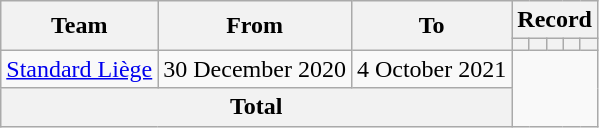<table class=wikitable style=text-align:center>
<tr>
<th rowspan=2>Team</th>
<th rowspan=2>From</th>
<th rowspan=2>To</th>
<th colspan=8>Record</th>
</tr>
<tr>
<th></th>
<th></th>
<th></th>
<th></th>
<th></th>
</tr>
<tr>
<td align=left><a href='#'>Standard Liège</a></td>
<td align=left>30 December 2020</td>
<td align=left>4 October 2021<br></td>
</tr>
<tr>
<th colspan="3">Total<br></th>
</tr>
</table>
